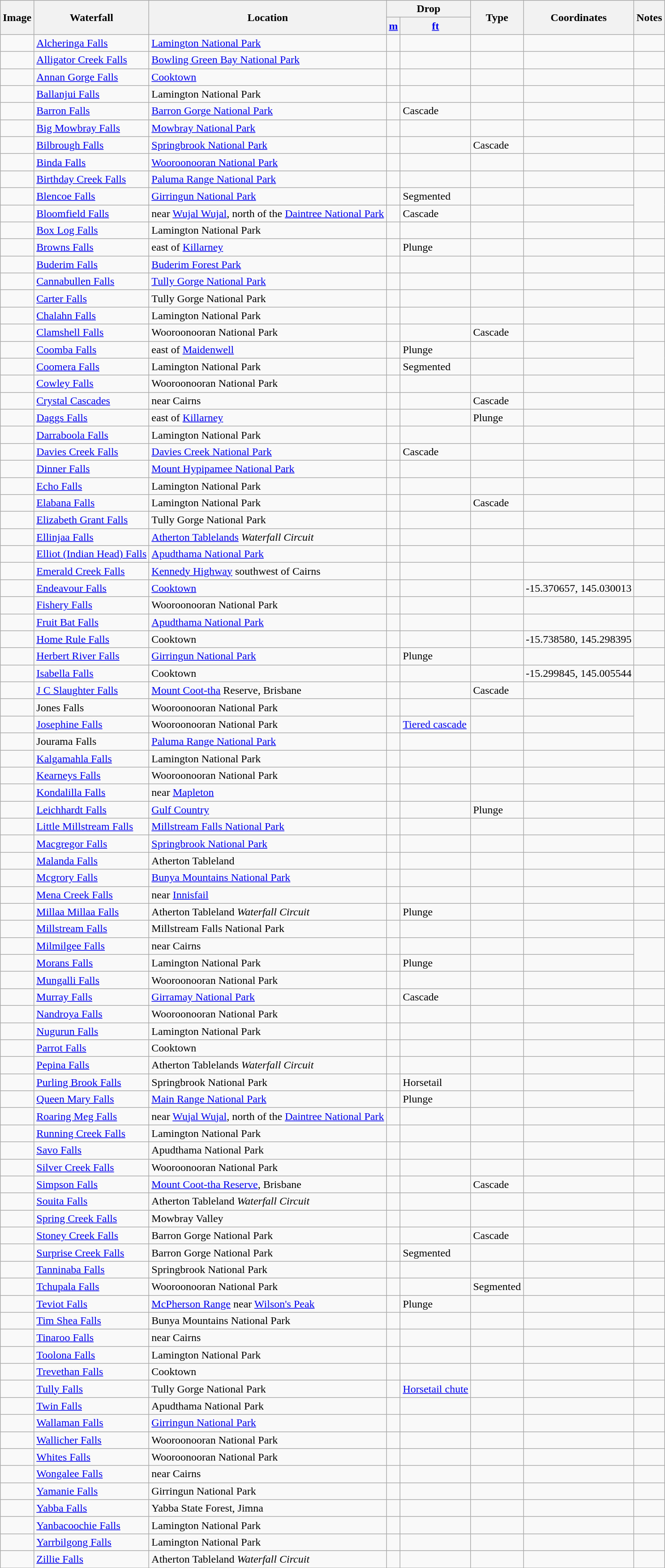<table class="wikitable sortable">
<tr style="background:#efefef;">
<th rowspan=2>Image</th>
<th rowspan=2>Waterfall</th>
<th rowspan=2>Location</th>
<th colspan=2>Drop</th>
<th rowspan=2>Type</th>
<th rowspan=2>Coordinates</th>
<th rowspan=2>Notes</th>
</tr>
<tr>
<th><a href='#'>m</a></th>
<th><a href='#'>ft</a></th>
</tr>
<tr>
<td></td>
<td><a href='#'>Alcheringa Falls</a></td>
<td><a href='#'>Lamington National Park</a></td>
<td></td>
<td></td>
<td></td>
<td></td>
<td></td>
</tr>
<tr>
<td></td>
<td><a href='#'>Alligator Creek Falls</a></td>
<td><a href='#'>Bowling Green Bay National Park</a></td>
<td></td>
<td></td>
<td></td>
<td></td>
<td></td>
</tr>
<tr>
<td></td>
<td><a href='#'>Annan Gorge Falls</a></td>
<td><a href='#'>Cooktown</a></td>
<td></td>
<td></td>
<td></td>
<td></td>
<td></td>
</tr>
<tr>
<td></td>
<td><a href='#'>Ballanjui Falls</a></td>
<td>Lamington National Park</td>
<td></td>
<td></td>
<td></td>
<td></td>
<td></td>
</tr>
<tr>
<td></td>
<td><a href='#'>Barron Falls</a></td>
<td><a href='#'>Barron Gorge National Park</a></td>
<td></td>
<td>Cascade</td>
<td></td>
<td></td>
</tr>
<tr>
<td></td>
<td><a href='#'>Big Mowbray Falls</a></td>
<td><a href='#'>Mowbray National Park</a></td>
<td></td>
<td></td>
<td></td>
<td></td>
<td></td>
</tr>
<tr>
<td></td>
<td><a href='#'>Bilbrough Falls</a></td>
<td><a href='#'>Springbrook National Park</a></td>
<td></td>
<td></td>
<td>Cascade</td>
<td></td>
<td></td>
</tr>
<tr>
<td></td>
<td><a href='#'>Binda Falls</a></td>
<td><a href='#'>Wooroonooran National Park</a></td>
<td></td>
<td></td>
<td></td>
<td></td>
<td></td>
</tr>
<tr>
<td></td>
<td><a href='#'>Birthday Creek Falls</a></td>
<td><a href='#'>Paluma Range National Park</a></td>
<td></td>
<td></td>
<td></td>
<td></td>
<td></td>
</tr>
<tr>
<td></td>
<td><a href='#'>Blencoe Falls</a></td>
<td><a href='#'>Girringun National Park</a></td>
<td></td>
<td>Segmented</td>
<td></td>
<td></td>
</tr>
<tr>
<td></td>
<td><a href='#'>Bloomfield Falls</a></td>
<td>near <a href='#'>Wujal Wujal</a>, north of the <a href='#'>Daintree National Park</a></td>
<td></td>
<td>Cascade</td>
<td></td>
<td></td>
</tr>
<tr>
<td></td>
<td><a href='#'>Box Log Falls</a></td>
<td>Lamington National Park</td>
<td></td>
<td></td>
<td></td>
<td></td>
<td></td>
</tr>
<tr>
<td></td>
<td><a href='#'>Browns Falls</a></td>
<td>east of <a href='#'>Killarney</a></td>
<td></td>
<td>Plunge</td>
<td></td>
<td></td>
</tr>
<tr>
<td></td>
<td><a href='#'>Buderim Falls</a></td>
<td><a href='#'>Buderim Forest Park</a></td>
<td></td>
<td></td>
<td></td>
<td></td>
<td></td>
</tr>
<tr>
<td></td>
<td><a href='#'>Cannabullen Falls</a></td>
<td><a href='#'>Tully Gorge National Park</a></td>
<td></td>
<td></td>
<td></td>
<td></td>
<td></td>
</tr>
<tr>
<td></td>
<td><a href='#'>Carter Falls</a></td>
<td>Tully Gorge National Park</td>
<td></td>
<td></td>
<td></td>
<td></td>
<td></td>
</tr>
<tr>
<td></td>
<td><a href='#'>Chalahn Falls</a></td>
<td>Lamington National Park</td>
<td></td>
<td></td>
<td></td>
<td></td>
<td></td>
</tr>
<tr>
<td></td>
<td><a href='#'>Clamshell Falls</a></td>
<td>Wooroonooran National Park</td>
<td></td>
<td></td>
<td>Cascade</td>
<td></td>
<td></td>
</tr>
<tr>
<td></td>
<td><a href='#'>Coomba Falls</a></td>
<td> east of <a href='#'>Maidenwell</a></td>
<td></td>
<td>Plunge</td>
<td></td>
<td></td>
</tr>
<tr>
<td></td>
<td><a href='#'>Coomera Falls</a></td>
<td>Lamington National Park</td>
<td></td>
<td>Segmented</td>
<td></td>
<td></td>
</tr>
<tr>
<td></td>
<td><a href='#'>Cowley Falls</a></td>
<td>Wooroonooran National Park</td>
<td></td>
<td></td>
<td></td>
<td></td>
<td></td>
</tr>
<tr>
<td></td>
<td><a href='#'>Crystal Cascades</a></td>
<td>near Cairns</td>
<td></td>
<td></td>
<td>Cascade</td>
<td></td>
<td></td>
</tr>
<tr>
<td></td>
<td><a href='#'>Daggs Falls</a></td>
<td>east of <a href='#'>Killarney</a></td>
<td></td>
<td></td>
<td>Plunge</td>
<td></td>
<td></td>
</tr>
<tr>
<td></td>
<td><a href='#'>Darraboola Falls</a></td>
<td>Lamington National Park</td>
<td></td>
<td></td>
<td></td>
<td></td>
<td></td>
</tr>
<tr>
<td></td>
<td><a href='#'>Davies Creek Falls</a></td>
<td><a href='#'>Davies Creek National Park</a></td>
<td></td>
<td>Cascade</td>
<td></td>
<td></td>
</tr>
<tr>
<td></td>
<td><a href='#'>Dinner Falls</a></td>
<td><a href='#'>Mount Hypipamee National Park</a></td>
<td></td>
<td></td>
<td></td>
<td></td>
<td></td>
</tr>
<tr>
<td></td>
<td><a href='#'>Echo Falls</a></td>
<td>Lamington National Park</td>
<td></td>
<td></td>
<td></td>
<td></td>
<td></td>
</tr>
<tr>
<td></td>
<td><a href='#'>Elabana Falls</a></td>
<td>Lamington National Park</td>
<td></td>
<td></td>
<td>Cascade</td>
<td></td>
<td></td>
</tr>
<tr>
<td></td>
<td><a href='#'>Elizabeth Grant Falls</a></td>
<td>Tully Gorge National Park</td>
<td></td>
<td></td>
<td></td>
<td></td>
<td></td>
</tr>
<tr>
<td></td>
<td><a href='#'>Ellinjaa Falls</a></td>
<td><a href='#'>Atherton Tablelands</a> <em>Waterfall Circuit</em></td>
<td></td>
<td></td>
<td></td>
<td></td>
<td></td>
</tr>
<tr>
<td></td>
<td><a href='#'>Elliot (Indian Head) Falls</a></td>
<td><a href='#'>Apudthama National Park</a></td>
<td></td>
<td></td>
<td></td>
<td></td>
<td></td>
</tr>
<tr>
<td></td>
<td><a href='#'>Emerald Creek Falls</a></td>
<td><a href='#'>Kennedy Highway</a> southwest of Cairns</td>
<td></td>
<td></td>
<td></td>
<td></td>
<td></td>
</tr>
<tr>
<td></td>
<td><a href='#'>Endeavour Falls</a></td>
<td><a href='#'>Cooktown</a></td>
<td></td>
<td></td>
<td></td>
<td>-15.370657, 145.030013</td>
<td></td>
</tr>
<tr>
<td></td>
<td><a href='#'>Fishery Falls</a></td>
<td>Wooroonooran National Park</td>
<td></td>
<td></td>
<td></td>
<td></td>
<td></td>
</tr>
<tr>
<td></td>
<td><a href='#'>Fruit Bat Falls</a></td>
<td><a href='#'>Apudthama National Park</a></td>
<td></td>
<td></td>
<td></td>
<td></td>
<td></td>
</tr>
<tr>
<td></td>
<td><a href='#'>Home Rule Falls</a></td>
<td>Cooktown</td>
<td></td>
<td></td>
<td></td>
<td>-15.738580, 145.298395</td>
<td></td>
</tr>
<tr>
<td></td>
<td><a href='#'>Herbert River Falls</a></td>
<td><a href='#'>Girringun National Park</a></td>
<td></td>
<td>Plunge</td>
<td></td>
<td></td>
</tr>
<tr>
<td></td>
<td><a href='#'>Isabella Falls</a></td>
<td>Cooktown</td>
<td></td>
<td></td>
<td></td>
<td>-15.299845, 145.005544</td>
<td></td>
</tr>
<tr>
<td></td>
<td><a href='#'>J C Slaughter Falls</a></td>
<td><a href='#'>Mount Coot-tha</a> Reserve, Brisbane</td>
<td></td>
<td></td>
<td>Cascade</td>
<td></td>
<td></td>
</tr>
<tr>
<td></td>
<td>Jones Falls</td>
<td>Wooroonooran National Park</td>
<td></td>
<td></td>
<td></td>
<td></td>
</tr>
<tr>
<td></td>
<td><a href='#'>Josephine Falls</a></td>
<td>Wooroonooran National Park</td>
<td></td>
<td><a href='#'>Tiered cascade</a></td>
<td></td>
<td></td>
</tr>
<tr>
<td></td>
<td>Jourama Falls</td>
<td><a href='#'>Paluma Range National Park</a></td>
<td></td>
<td></td>
<td></td>
<td></td>
<td></td>
</tr>
<tr>
<td></td>
<td><a href='#'>Kalgamahla Falls</a></td>
<td>Lamington National Park</td>
<td></td>
<td></td>
<td></td>
<td></td>
<td></td>
</tr>
<tr>
<td></td>
<td><a href='#'>Kearneys Falls</a></td>
<td>Wooroonooran National Park</td>
<td></td>
<td></td>
<td></td>
<td></td>
<td></td>
</tr>
<tr>
<td></td>
<td><a href='#'>Kondalilla Falls</a></td>
<td>near <a href='#'>Mapleton</a></td>
<td></td>
<td></td>
<td></td>
<td></td>
<td></td>
</tr>
<tr>
<td></td>
<td><a href='#'>Leichhardt Falls</a></td>
<td><a href='#'>Gulf Country</a></td>
<td></td>
<td></td>
<td>Plunge</td>
<td></td>
<td></td>
</tr>
<tr>
<td></td>
<td><a href='#'>Little Millstream Falls</a></td>
<td><a href='#'>Millstream Falls National Park</a></td>
<td></td>
<td></td>
<td></td>
<td></td>
<td></td>
</tr>
<tr>
<td></td>
<td><a href='#'>Macgregor Falls</a></td>
<td><a href='#'>Springbrook National Park</a></td>
<td></td>
<td></td>
<td></td>
<td></td>
<td></td>
</tr>
<tr>
<td></td>
<td><a href='#'>Malanda Falls</a></td>
<td>Atherton Tableland</td>
<td></td>
<td></td>
<td></td>
<td></td>
<td></td>
</tr>
<tr>
<td></td>
<td><a href='#'>Mcgrory Falls</a></td>
<td><a href='#'>Bunya Mountains National Park</a></td>
<td></td>
<td></td>
<td></td>
<td></td>
<td></td>
</tr>
<tr>
<td></td>
<td><a href='#'>Mena Creek Falls</a></td>
<td>near <a href='#'>Innisfail</a></td>
<td></td>
<td></td>
<td></td>
<td></td>
<td></td>
</tr>
<tr>
<td></td>
<td><a href='#'>Millaa Millaa Falls</a></td>
<td>Atherton Tableland <em>Waterfall Circuit</em></td>
<td></td>
<td>Plunge</td>
<td></td>
<td></td>
</tr>
<tr>
<td></td>
<td><a href='#'>Millstream Falls</a></td>
<td>Millstream Falls National Park</td>
<td></td>
<td></td>
<td></td>
<td></td>
<td></td>
</tr>
<tr>
<td></td>
<td><a href='#'>Milmilgee Falls</a></td>
<td>near Cairns</td>
<td></td>
<td></td>
<td></td>
<td></td>
</tr>
<tr>
<td></td>
<td><a href='#'>Morans Falls</a></td>
<td>Lamington National Park</td>
<td></td>
<td>Plunge</td>
<td></td>
<td></td>
</tr>
<tr>
<td></td>
<td><a href='#'>Mungalli Falls</a></td>
<td>Wooroonooran National Park</td>
<td></td>
<td></td>
<td></td>
<td></td>
<td></td>
</tr>
<tr>
<td></td>
<td><a href='#'>Murray Falls</a></td>
<td><a href='#'>Girramay National Park</a></td>
<td></td>
<td>Cascade</td>
<td></td>
<td></td>
</tr>
<tr>
<td></td>
<td><a href='#'>Nandroya Falls</a></td>
<td>Wooroonooran National Park</td>
<td></td>
<td></td>
<td></td>
<td></td>
<td></td>
</tr>
<tr>
<td></td>
<td><a href='#'>Nugurun Falls</a></td>
<td>Lamington National Park</td>
<td></td>
<td></td>
<td></td>
<td></td>
<td></td>
</tr>
<tr>
<td></td>
<td><a href='#'>Parrot Falls</a></td>
<td>Cooktown</td>
<td></td>
<td></td>
<td></td>
<td></td>
<td></td>
</tr>
<tr>
<td></td>
<td><a href='#'>Pepina Falls</a></td>
<td>Atherton Tablelands <em>Waterfall Circuit</em></td>
<td></td>
<td></td>
<td></td>
<td></td>
<td></td>
</tr>
<tr>
<td></td>
<td><a href='#'>Purling Brook Falls</a></td>
<td>Springbrook National Park</td>
<td></td>
<td>Horsetail</td>
<td></td>
<td></td>
</tr>
<tr>
<td></td>
<td><a href='#'>Queen Mary Falls</a></td>
<td><a href='#'>Main Range National Park</a></td>
<td></td>
<td>Plunge</td>
<td></td>
<td></td>
</tr>
<tr>
<td></td>
<td><a href='#'>Roaring Meg Falls</a></td>
<td>near <a href='#'>Wujal Wujal</a>, north of the <a href='#'>Daintree National Park</a></td>
<td></td>
<td></td>
<td></td>
<td></td>
<td></td>
</tr>
<tr>
<td></td>
<td><a href='#'>Running Creek Falls</a></td>
<td>Lamington National Park</td>
<td></td>
<td></td>
<td></td>
<td></td>
<td></td>
</tr>
<tr>
<td></td>
<td><a href='#'>Savo Falls</a></td>
<td>Apudthama National Park</td>
<td></td>
<td></td>
<td></td>
<td></td>
<td></td>
</tr>
<tr>
<td></td>
<td><a href='#'>Silver Creek Falls</a></td>
<td>Wooroonooran National Park</td>
<td></td>
<td></td>
<td></td>
<td></td>
<td></td>
</tr>
<tr>
<td></td>
<td><a href='#'>Simpson Falls</a></td>
<td><a href='#'>Mount Coot-tha Reserve</a>, Brisbane</td>
<td></td>
<td></td>
<td>Cascade</td>
<td></td>
<td></td>
</tr>
<tr>
<td></td>
<td><a href='#'>Souita Falls</a></td>
<td>Atherton Tableland <em>Waterfall Circuit</em></td>
<td></td>
<td></td>
<td></td>
<td></td>
<td></td>
</tr>
<tr>
<td></td>
<td><a href='#'>Spring Creek Falls</a></td>
<td>Mowbray Valley</td>
<td></td>
<td></td>
<td></td>
<td></td>
<td></td>
</tr>
<tr>
<td></td>
<td><a href='#'>Stoney Creek Falls</a></td>
<td>Barron Gorge National Park</td>
<td></td>
<td></td>
<td>Cascade</td>
<td></td>
<td></td>
</tr>
<tr>
<td></td>
<td><a href='#'>Surprise Creek Falls</a></td>
<td>Barron Gorge National Park</td>
<td></td>
<td>Segmented</td>
<td></td>
<td></td>
</tr>
<tr>
<td></td>
<td><a href='#'>Tanninaba Falls</a></td>
<td>Springbrook National Park</td>
<td></td>
<td></td>
<td></td>
<td></td>
<td></td>
</tr>
<tr>
<td></td>
<td><a href='#'>Tchupala Falls</a></td>
<td>Wooroonooran National Park</td>
<td></td>
<td></td>
<td>Segmented</td>
<td></td>
<td></td>
</tr>
<tr>
<td></td>
<td><a href='#'>Teviot Falls</a></td>
<td><a href='#'>McPherson Range</a> near <a href='#'>Wilson's Peak</a></td>
<td></td>
<td>Plunge</td>
<td></td>
<td></td>
</tr>
<tr>
<td></td>
<td><a href='#'>Tim Shea Falls</a></td>
<td>Bunya Mountains National Park</td>
<td></td>
<td></td>
<td></td>
<td></td>
<td></td>
</tr>
<tr>
<td></td>
<td><a href='#'>Tinaroo Falls</a></td>
<td>near Cairns</td>
<td></td>
<td></td>
<td></td>
<td></td>
<td></td>
</tr>
<tr>
<td></td>
<td><a href='#'>Toolona Falls</a></td>
<td>Lamington National Park</td>
<td></td>
<td></td>
<td></td>
<td></td>
<td></td>
</tr>
<tr>
<td></td>
<td><a href='#'>Trevethan Falls</a></td>
<td>Cooktown</td>
<td></td>
<td></td>
<td></td>
<td></td>
<td></td>
</tr>
<tr>
<td></td>
<td><a href='#'>Tully Falls</a></td>
<td>Tully Gorge National Park</td>
<td></td>
<td><a href='#'>Horsetail chute</a></td>
<td></td>
<td></td>
</tr>
<tr>
<td></td>
<td><a href='#'>Twin Falls</a></td>
<td>Apudthama National Park</td>
<td></td>
<td></td>
<td></td>
<td></td>
<td></td>
</tr>
<tr>
<td></td>
<td><a href='#'>Wallaman Falls</a></td>
<td><a href='#'>Girringun National Park</a></td>
<td></td>
<td></td>
<td></td>
<td></td>
</tr>
<tr>
<td></td>
<td><a href='#'>Wallicher Falls</a></td>
<td>Wooroonooran National Park</td>
<td></td>
<td></td>
<td></td>
<td></td>
<td></td>
</tr>
<tr>
<td></td>
<td><a href='#'>Whites Falls</a></td>
<td>Wooroonooran National Park</td>
<td></td>
<td></td>
<td></td>
<td></td>
<td></td>
</tr>
<tr>
<td></td>
<td><a href='#'>Wongalee Falls</a></td>
<td>near Cairns</td>
<td></td>
<td></td>
<td></td>
<td></td>
</tr>
<tr>
<td></td>
<td><a href='#'>Yamanie Falls</a></td>
<td>Girringun National Park</td>
<td></td>
<td></td>
<td></td>
<td></td>
<td></td>
</tr>
<tr>
<td></td>
<td><a href='#'>Yabba Falls</a></td>
<td>Yabba State Forest, Jimna</td>
<td></td>
<td></td>
<td></td>
<td></td>
<td></td>
</tr>
<tr>
<td></td>
<td><a href='#'>Yanbacoochie Falls</a></td>
<td>Lamington National Park</td>
<td></td>
<td></td>
<td></td>
<td></td>
<td></td>
</tr>
<tr>
<td></td>
<td><a href='#'>Yarrbilgong Falls</a></td>
<td>Lamington National Park</td>
<td></td>
<td></td>
<td></td>
<td></td>
</tr>
<tr>
<td></td>
<td><a href='#'>Zillie Falls</a></td>
<td>Atherton Tableland <em>Waterfall Circuit</em></td>
<td></td>
<td></td>
<td></td>
<td></td>
<td></td>
</tr>
<tr>
</tr>
</table>
